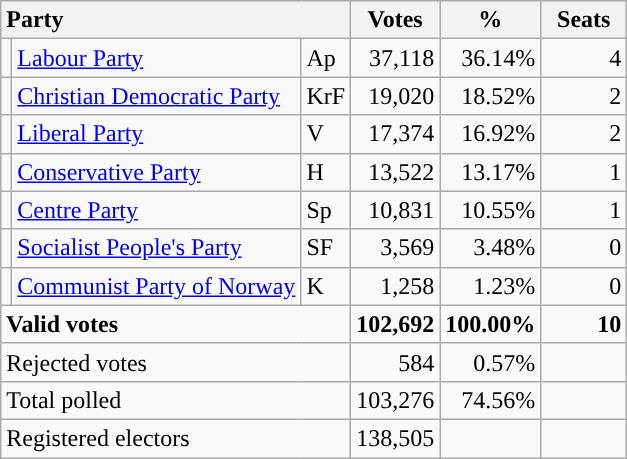<table class="wikitable" border="1" style="text-align:right;">
<tr>
<th style="text-align:left;" colspan=3>Party</th>
<th align=center width="50">Votes</th>
<th align=center width="50">%</th>
<th align=center width="50">Seats</th>
</tr>
<tr>
<td style="color:inherit;background:"></td>
<td align=left><a href='#'>Labour Party</a></td>
<td align=left>Ap</td>
<td>37,118</td>
<td>36.14%</td>
<td>4</td>
</tr>
<tr>
<td style="color:inherit;background:"></td>
<td align=left><a href='#'>Christian Democratic Party</a></td>
<td align=left>KrF</td>
<td>19,020</td>
<td>18.52%</td>
<td>2</td>
</tr>
<tr>
<td style="color:inherit;background:"></td>
<td align=left><a href='#'>Liberal Party</a></td>
<td align=left>V</td>
<td>17,374</td>
<td>16.92%</td>
<td>2</td>
</tr>
<tr>
<td style="color:inherit;background:"></td>
<td align=left><a href='#'>Conservative Party</a></td>
<td align=left>H</td>
<td>13,522</td>
<td>13.17%</td>
<td>1</td>
</tr>
<tr>
<td style="color:inherit;background:"></td>
<td align=left><a href='#'>Centre Party</a></td>
<td align=left>Sp</td>
<td>10,831</td>
<td>10.55%</td>
<td>1</td>
</tr>
<tr>
<td style="color:inherit;background:"></td>
<td align=left><a href='#'>Socialist People's Party</a></td>
<td align=left>SF</td>
<td>3,569</td>
<td>3.48%</td>
<td>0</td>
</tr>
<tr>
<td style="color:inherit;background:"></td>
<td align=left><a href='#'>Communist Party of Norway</a></td>
<td align=left>K</td>
<td>1,258</td>
<td>1.23%</td>
<td>0</td>
</tr>
<tr style="font-weight:bold">
<td align=left colspan=3>Valid votes</td>
<td>102,692</td>
<td>100.00%</td>
<td>10</td>
</tr>
<tr>
<td align=left colspan=3>Rejected votes</td>
<td>584</td>
<td>0.57%</td>
<td></td>
</tr>
<tr>
<td align=left colspan=3>Total polled</td>
<td>103,276</td>
<td>74.56%</td>
<td></td>
</tr>
<tr>
<td align=left colspan=3>Registered electors</td>
<td>138,505</td>
<td></td>
<td></td>
</tr>
</table>
